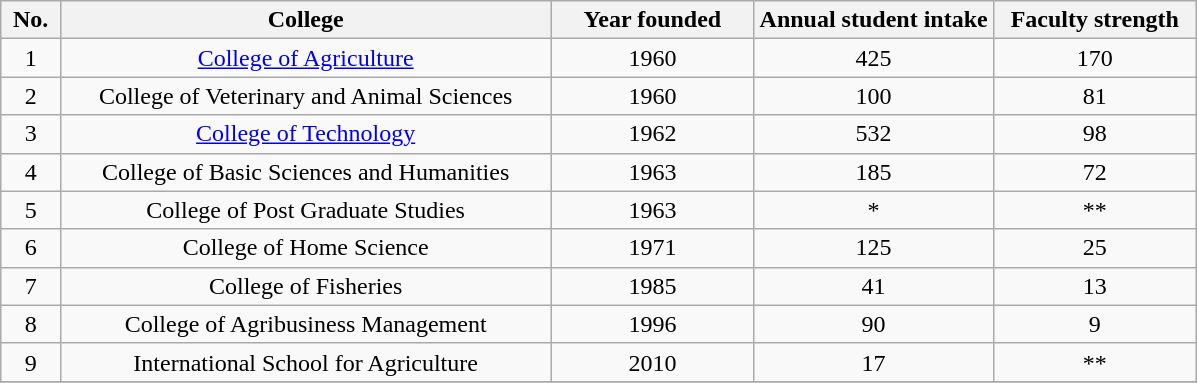<table class="wikitable sortable">
<tr>
<th style="width:5%;">No.</th>
<th class="unsortable">College</th>
<th style="width:17%;">Year founded</th>
<th style="width:20%;">Annual student intake</th>
<th style="width:17%;">Faculty strength</th>
</tr>
<tr style="text-align:center;">
<td>1</td>
<td><a href='#'>College of Agriculture</a></td>
<td>1960</td>
<td>425</td>
<td>170</td>
</tr>
<tr style="text-align:center;">
<td>2</td>
<td>College of Veterinary and Animal Sciences</td>
<td>1960</td>
<td>100</td>
<td>81</td>
</tr>
<tr style="text-align:center;">
<td>3</td>
<td><a href='#'>College of Technology</a></td>
<td>1962</td>
<td>532</td>
<td>98</td>
</tr>
<tr style="text-align:center;">
<td>4</td>
<td>College of Basic Sciences and Humanities</td>
<td>1963</td>
<td>185</td>
<td>72</td>
</tr>
<tr style="text-align:center;">
<td>5</td>
<td>College of Post Graduate Studies</td>
<td>1963</td>
<td>*</td>
<td>**</td>
</tr>
<tr style="text-align:center;">
<td>6</td>
<td>College of Home Science</td>
<td>1971</td>
<td>125</td>
<td>25</td>
</tr>
<tr style="text-align:center;">
<td>7</td>
<td>College of Fisheries</td>
<td>1985</td>
<td>41</td>
<td>13</td>
</tr>
<tr style="text-align:center;">
<td>8</td>
<td>College of Agribusiness Management</td>
<td>1996</td>
<td>90</td>
<td>9</td>
</tr>
<tr style="text-align:center;">
<td>9</td>
<td>International School for Agriculture</td>
<td>2010</td>
<td>17</td>
<td>**</td>
</tr>
<tr style="text-align:center;">
</tr>
</table>
